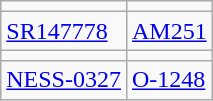<table class="wikitable">
<tr>
<td></td>
<td></td>
</tr>
<tr>
<td><a href='#'>SR147778</a></td>
<td><a href='#'>AM251</a></td>
</tr>
<tr>
<td></td>
<td></td>
</tr>
<tr>
<td><a href='#'>NESS-0327</a></td>
<td><a href='#'>O-1248</a></td>
</tr>
</table>
